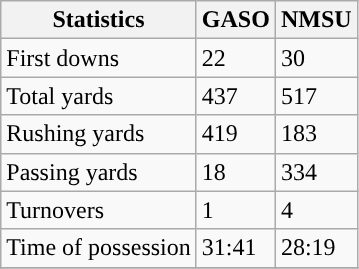<table class="wikitable">
<tr>
<th>Statistics</th>
<th>GASO</th>
<th>NMSU</th>
</tr>
<tr>
<td>First downs</td>
<td>22</td>
<td>30</td>
</tr>
<tr>
<td>Total yards</td>
<td>437</td>
<td>517</td>
</tr>
<tr>
<td>Rushing yards</td>
<td>419</td>
<td>183</td>
</tr>
<tr>
<td>Passing yards</td>
<td>18</td>
<td>334</td>
</tr>
<tr>
<td>Turnovers</td>
<td>1</td>
<td>4</td>
</tr>
<tr>
<td>Time of possession</td>
<td>31:41</td>
<td>28:19</td>
</tr>
<tr>
</tr>
</table>
